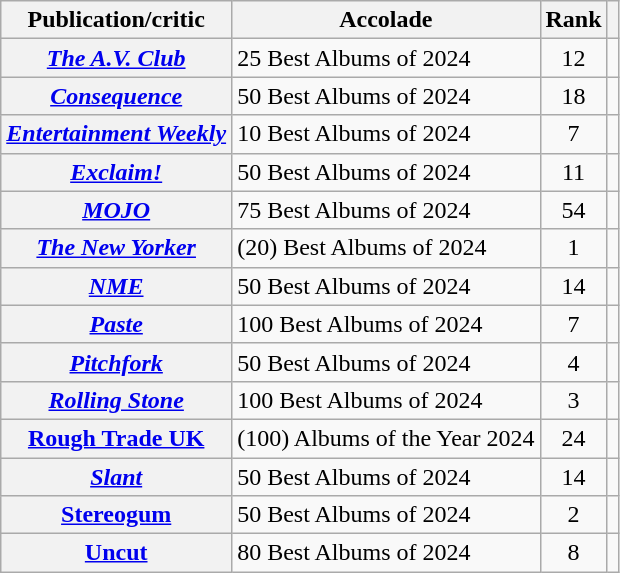<table class="wikitable sortable plainrowheaders">
<tr>
<th scope="col">Publication/critic</th>
<th scope="col">Accolade</th>
<th scope="col">Rank</th>
<th scope="col" class="unsortable"></th>
</tr>
<tr>
<th scope="row"><em><a href='#'>The A.V. Club</a></em></th>
<td>25 Best Albums of 2024</td>
<td style="text-align: center;">12</td>
<td style="text-align: center;"></td>
</tr>
<tr>
<th scope="row"><em><a href='#'>Consequence</a></em></th>
<td>50 Best Albums of 2024</td>
<td style="text-align: center;">18</td>
<td style="text-align: center;"></td>
</tr>
<tr>
<th scope="row"><em><a href='#'>Entertainment Weekly</a></em></th>
<td>10 Best Albums of 2024</td>
<td style="text-align: center;">7</td>
<td style="text-align: center;"></td>
</tr>
<tr>
<th scope="row"><em><a href='#'>Exclaim!</a></em></th>
<td>50 Best Albums of 2024</td>
<td style="text-align: center;">11</td>
<td style="text-align: center;"></td>
</tr>
<tr>
<th scope="row"><em><a href='#'>MOJO</a></em></th>
<td>75 Best Albums of 2024</td>
<td style="text-align: center;">54</td>
<td style="text-align: center;"></td>
</tr>
<tr>
<th scope='row'><em><a href='#'>The New Yorker</a></em></th>
<td>(20) Best Albums of 2024</td>
<td style="text-align: center;">1</td>
<td style="text-align: center;"></td>
</tr>
<tr>
<th scope="row"><em><a href='#'>NME</a></em></th>
<td>50 Best Albums of 2024</td>
<td style="text-align: center;">14</td>
<td style="text-align: center;"></td>
</tr>
<tr>
<th scope="row"><em><a href='#'>Paste</a></em></th>
<td>100 Best Albums of 2024</td>
<td style="text-align: center;">7</td>
<td style="text-align: center;"></td>
</tr>
<tr>
<th scope="row"><em><a href='#'>Pitchfork</a></em></th>
<td>50 Best Albums of 2024</td>
<td style="text-align: center;">4</td>
<td style="text-align: center;"></td>
</tr>
<tr>
<th scope="row"><em><a href='#'>Rolling Stone</a></em></th>
<td>100 Best Albums of 2024</td>
<td style="text-align: center;">3</td>
<td style="text-align: center;"></td>
</tr>
<tr>
<th scope="row"><a href='#'>Rough Trade UK</a></th>
<td>(100) Albums of the Year 2024</td>
<td style="text-align: center;">24</td>
<td style="text-align: center;"></td>
</tr>
<tr>
<th scope="row"><em><a href='#'>Slant</a></th>
<td>50 Best Albums of 2024</td>
<td style="text-align: center;">14</td>
<td style="text-align: center;"></td>
</tr>
<tr>
<th scope="row"></em><a href='#'>Stereogum</a><em></th>
<td>50 Best Albums of 2024</td>
<td style="text-align: center;">2</td>
<td style="text-align: center;"></td>
</tr>
<tr>
<th scope="row"></em><a href='#'>Uncut</a><em></th>
<td>80 Best Albums of 2024</td>
<td style="text-align: center;">8</td>
<td style="text-align: center;"></td>
</tr>
</table>
